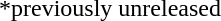<table width=100%>
<tr>
<td width=50% valign=top></td>
<td width=50% valign=top></td>
</tr>
<tr>
<td></td>
<td>*previously unreleased</td>
</tr>
</table>
